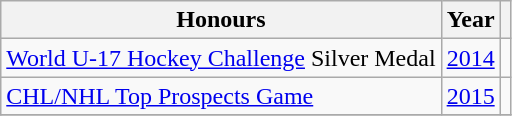<table class="wikitable">
<tr>
<th>Honours</th>
<th>Year</th>
<th></th>
</tr>
<tr>
<td><a href='#'>World U-17 Hockey Challenge</a> Silver Medal</td>
<td><a href='#'>2014</a></td>
<td></td>
</tr>
<tr>
<td><a href='#'>CHL/NHL Top Prospects Game</a></td>
<td><a href='#'>2015</a></td>
<td></td>
</tr>
<tr>
</tr>
</table>
